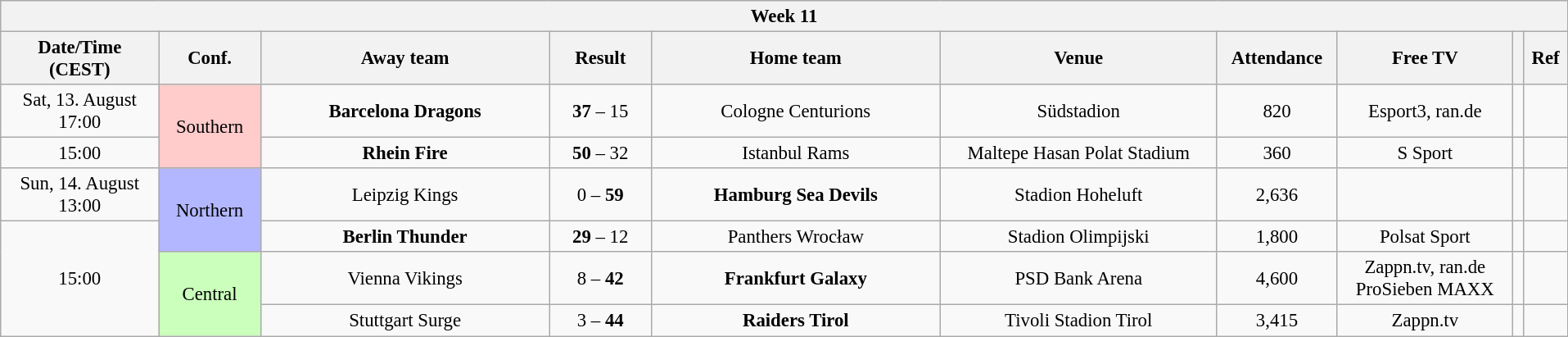<table class="mw-collapsible wikitable" style="font-size:95%; text-align:center; width:84em">
<tr>
<th colspan="10">Week 11</th>
</tr>
<tr>
<th style="width:8em;">Date/Time (CEST)</th>
<th style="width:5em;">Conf.</th>
<th style="width:15em;">Away team</th>
<th style="width:5em;">Result</th>
<th style="width:15em;">Home team</th>
<th>Venue</th>
<th>Attendance</th>
<th>Free TV</th>
<th></th>
<th>Ref</th>
</tr>
<tr>
<td>Sat, 13. August<br>17:00</td>
<td rowspan="2" style="background:#FFCBCB">Southern</td>
<td><strong>Barcelona Dragons</strong></td>
<td><strong>37</strong> – 15</td>
<td>Cologne Centurions</td>
<td>Südstadion</td>
<td>820</td>
<td>Esport3, ran.de</td>
<td></td>
<td></td>
</tr>
<tr>
<td>15:00</td>
<td><strong>Rhein Fire</strong></td>
<td><strong>50</strong> – 32</td>
<td>Istanbul Rams</td>
<td>Maltepe Hasan Polat Stadium</td>
<td>360</td>
<td>S Sport</td>
<td></td>
<td></td>
</tr>
<tr>
<td>Sun, 14. August<br>13:00</td>
<td rowspan="2" style="background:#B3B7FF">Northern</td>
<td>Leipzig Kings</td>
<td>0 – <strong>59</strong></td>
<td><strong>Hamburg Sea Devils</strong></td>
<td>Stadion Hoheluft</td>
<td>2,636</td>
<td></td>
<td></td>
<td></td>
</tr>
<tr>
<td rowspan="3">15:00</td>
<td><strong>Berlin Thunder</strong></td>
<td><strong>29</strong> – 12</td>
<td>Panthers Wrocław</td>
<td>Stadion Olimpijski</td>
<td>1,800</td>
<td>Polsat Sport</td>
<td></td>
<td></td>
</tr>
<tr>
<td rowspan="2" style="background:#CBFFBC">Central</td>
<td>Vienna Vikings</td>
<td>8 – <strong>42</strong></td>
<td><strong>Frankfurt Galaxy</strong></td>
<td>PSD Bank Arena</td>
<td>4,600</td>
<td>Zappn.tv, ran.de<br>ProSieben MAXX</td>
<td></td>
<td></td>
</tr>
<tr>
<td>Stuttgart Surge</td>
<td>3 – <strong>44</strong></td>
<td><strong>Raiders Tirol</strong></td>
<td>Tivoli Stadion Tirol</td>
<td>3,415</td>
<td>Zappn.tv</td>
<td></td>
<td></td>
</tr>
</table>
